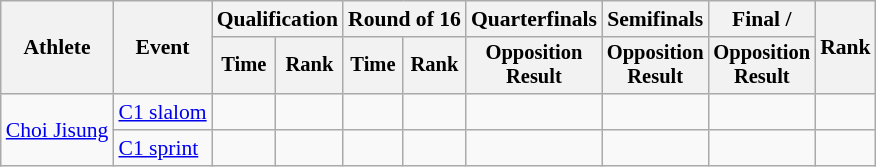<table class="wikitable" style="font-size:90%;">
<tr>
<th rowspan=2>Athlete</th>
<th rowspan=2>Event</th>
<th colspan=2>Qualification</th>
<th colspan=2>Round of 16</th>
<th>Quarterfinals</th>
<th>Semifinals</th>
<th>Final / </th>
<th rowspan=2>Rank</th>
</tr>
<tr style="font-size:95%">
<th>Time</th>
<th>Rank</th>
<th>Time</th>
<th>Rank</th>
<th>Opposition <br>Result</th>
<th>Opposition <br>Result</th>
<th>Opposition <br>Result</th>
</tr>
<tr align=center>
<td rowspan=2 align=left><a href='#'>Choi Jisung</a></td>
<td align=left><a href='#'>C1 slalom</a></td>
<td></td>
<td></td>
<td></td>
<td></td>
<td></td>
<td></td>
<td></td>
<td></td>
</tr>
<tr>
<td align=left><a href='#'>C1 sprint</a></td>
<td></td>
<td></td>
<td></td>
<td></td>
<td></td>
<td></td>
<td></td>
<td></td>
</tr>
</table>
